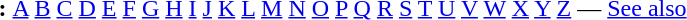<table id="toc" border="0">
<tr>
<th>:</th>
<td><a href='#'>A</a> <a href='#'>B</a> <a href='#'>C</a> <a href='#'>D</a> <a href='#'>E</a> <a href='#'>F</a> <a href='#'>G</a> <a href='#'>H</a> <a href='#'>I</a> <a href='#'>J</a> <a href='#'>K</a> <a href='#'>L</a> <a href='#'>M</a> <a href='#'>N</a> <a href='#'>O</a> <a href='#'>P</a> <a href='#'>Q</a> <a href='#'>R</a> <a href='#'>S</a> <a href='#'>T</a> <a href='#'>U</a> <a href='#'>V</a> <a href='#'>W</a> <a href='#'>X</a> <a href='#'>Y</a>  <a href='#'>Z</a> — <a href='#'>See also</a></td>
</tr>
</table>
